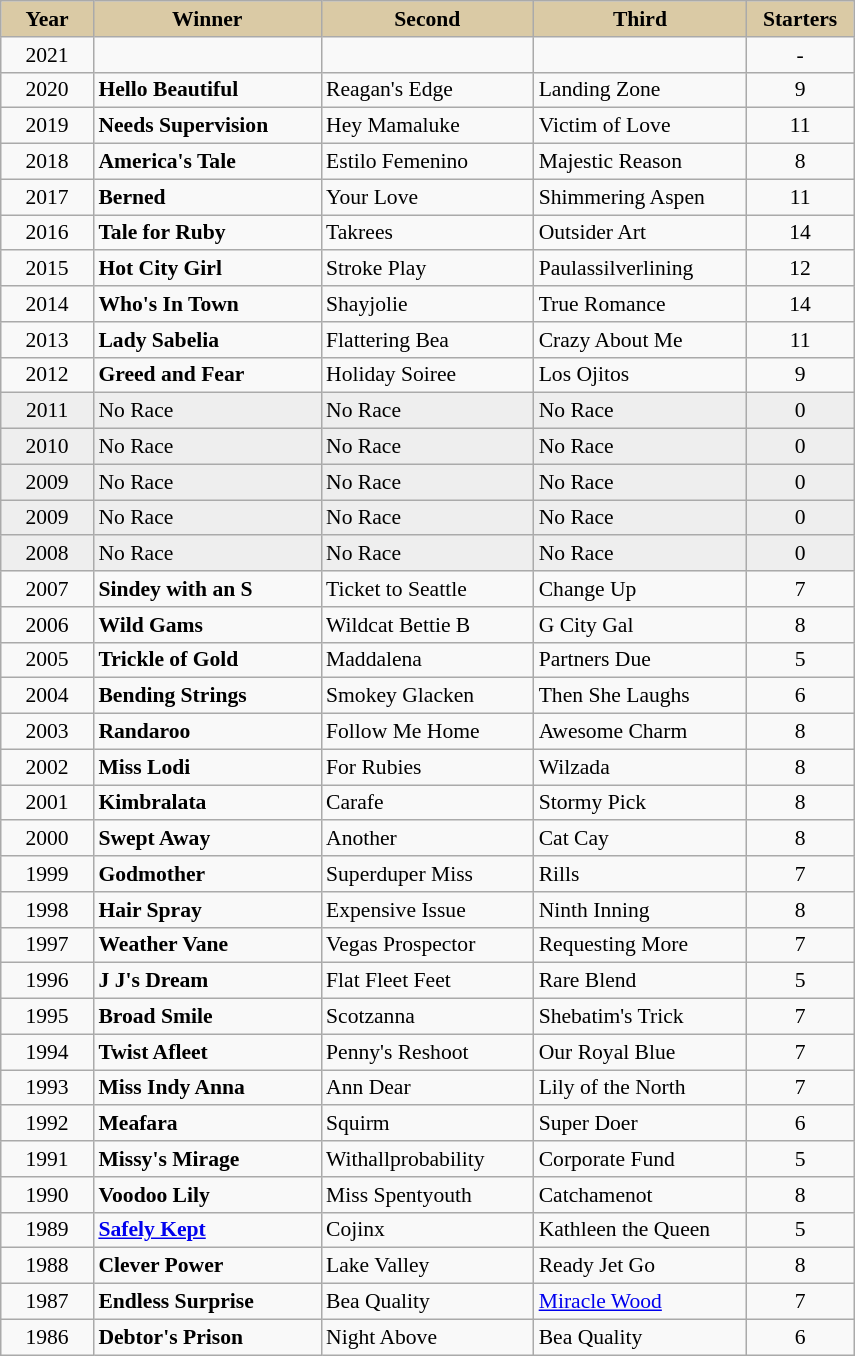<table class = "wikitable sortable" | border="1" cellpadding="0" style="border-collapse: collapse; font-size:90%">
<tr bgcolor="#DACAA5" align="center">
<td width="55px"><strong>Year</strong> <br></td>
<td width="145px"><strong>Winner</strong> <br></td>
<td width="135px"><strong>Second</strong> <br></td>
<td width="135px"><strong>Third</strong> <br></td>
<td width="65px"><strong>Starters</strong></td>
</tr>
<tr>
<td align=center>2021</td>
<td></td>
<td></td>
<td></td>
<td align=center>-</td>
</tr>
<tr>
<td align=center>2020</td>
<td><strong>Hello Beautiful</strong></td>
<td>Reagan's Edge</td>
<td>Landing Zone</td>
<td align=center>9</td>
</tr>
<tr>
<td align=center>2019</td>
<td><strong>Needs Supervision</strong></td>
<td>Hey Mamaluke</td>
<td>Victim of Love</td>
<td align=center>11</td>
</tr>
<tr>
<td align=center>2018</td>
<td><strong>America's Tale</strong></td>
<td>Estilo Femenino</td>
<td>Majestic Reason</td>
<td align=center>8</td>
</tr>
<tr>
<td align=center>2017</td>
<td><strong>Berned</strong></td>
<td>Your Love</td>
<td>Shimmering Aspen</td>
<td align=center>11</td>
</tr>
<tr>
<td align=center>2016</td>
<td><strong>Tale for Ruby</strong></td>
<td>Takrees</td>
<td>Outsider Art</td>
<td align=center>14</td>
</tr>
<tr>
<td align=center>2015</td>
<td><strong>Hot City Girl</strong></td>
<td>Stroke Play</td>
<td>Paulassilverlining</td>
<td align=center>12</td>
</tr>
<tr>
<td align=center>2014</td>
<td><strong>Who's In Town</strong></td>
<td>Shayjolie</td>
<td>True Romance</td>
<td align=center>14</td>
</tr>
<tr>
<td align=center>2013</td>
<td><strong>Lady Sabelia</strong></td>
<td>Flattering Bea</td>
<td>Crazy About Me</td>
<td align=center>11</td>
</tr>
<tr>
<td align=center>2012</td>
<td><strong>Greed and Fear</strong></td>
<td>Holiday Soiree</td>
<td>Los Ojitos</td>
<td align=center>9</td>
</tr>
<tr bgcolor="#eeeeee">
<td align=center>2011</td>
<td>No Race</td>
<td>No Race</td>
<td>No Race</td>
<td align=center>0</td>
</tr>
<tr bgcolor="#eeeeee">
<td align=center>2010</td>
<td>No Race</td>
<td>No Race</td>
<td>No Race</td>
<td align=center>0</td>
</tr>
<tr bgcolor="#eeeeee">
<td align=center>2009</td>
<td>No Race</td>
<td>No Race</td>
<td>No Race</td>
<td align=center>0</td>
</tr>
<tr bgcolor="#eeeeee">
<td align=center>2009</td>
<td>No Race</td>
<td>No Race</td>
<td>No Race</td>
<td align=center>0</td>
</tr>
<tr bgcolor="#eeeeee">
<td align=center>2008</td>
<td>No Race</td>
<td>No Race</td>
<td>No Race</td>
<td align=center>0</td>
</tr>
<tr>
<td align=center>2007</td>
<td><strong>Sindey with an S</strong></td>
<td>Ticket to Seattle</td>
<td>Change Up</td>
<td align=center>7</td>
</tr>
<tr>
<td align=center>2006</td>
<td><strong>Wild Gams</strong></td>
<td>Wildcat Bettie B</td>
<td>G City Gal</td>
<td align=center>8</td>
</tr>
<tr>
<td align=center>2005</td>
<td><strong>Trickle of Gold</strong></td>
<td>Maddalena</td>
<td>Partners Due</td>
<td align=center>5</td>
</tr>
<tr>
<td align=center>2004</td>
<td><strong>Bending Strings</strong></td>
<td>Smokey Glacken</td>
<td>Then She Laughs</td>
<td align=center>6</td>
</tr>
<tr>
<td align=center>2003</td>
<td><strong>Randaroo</strong></td>
<td>Follow Me Home</td>
<td>Awesome Charm</td>
<td align=center>8</td>
</tr>
<tr>
<td align=center>2002</td>
<td><strong>Miss Lodi</strong></td>
<td>For Rubies</td>
<td>Wilzada</td>
<td align=center>8</td>
</tr>
<tr>
<td align=center>2001</td>
<td><strong>Kimbralata</strong></td>
<td>Carafe</td>
<td>Stormy Pick</td>
<td align=center>8</td>
</tr>
<tr>
<td align=center>2000</td>
<td><strong>Swept Away</strong></td>
<td>Another</td>
<td>Cat Cay</td>
<td align=center>8</td>
</tr>
<tr>
<td align=center>1999</td>
<td><strong>Godmother</strong></td>
<td>Superduper Miss</td>
<td>Rills</td>
<td align=center>7</td>
</tr>
<tr>
<td align=center>1998</td>
<td><strong>Hair Spray</strong></td>
<td>Expensive Issue</td>
<td>Ninth Inning</td>
<td align=center>8</td>
</tr>
<tr>
<td align=center>1997</td>
<td><strong>Weather Vane</strong></td>
<td>Vegas Prospector</td>
<td>Requesting More</td>
<td align=center>7</td>
</tr>
<tr>
<td align=center>1996</td>
<td><strong>J J's Dream</strong></td>
<td>Flat Fleet Feet</td>
<td>Rare Blend</td>
<td align=center>5</td>
</tr>
<tr>
<td align=center>1995</td>
<td><strong>Broad Smile</strong></td>
<td>Scotzanna</td>
<td>Shebatim's Trick</td>
<td align=center>7</td>
</tr>
<tr>
<td align=center>1994</td>
<td><strong>Twist Afleet</strong></td>
<td>Penny's Reshoot</td>
<td>Our Royal Blue</td>
<td align=center>7</td>
</tr>
<tr>
<td align=center>1993</td>
<td><strong>Miss Indy Anna</strong></td>
<td>Ann Dear</td>
<td>Lily of the North</td>
<td align=center>7</td>
</tr>
<tr>
<td align=center>1992</td>
<td><strong>Meafara</strong></td>
<td>Squirm</td>
<td>Super Doer</td>
<td align=center>6</td>
</tr>
<tr>
<td align=center>1991</td>
<td><strong>Missy's Mirage</strong></td>
<td>Withallprobability</td>
<td>Corporate Fund</td>
<td align=center>5</td>
</tr>
<tr>
<td align=center>1990</td>
<td><strong>Voodoo Lily</strong></td>
<td>Miss Spentyouth</td>
<td>Catchamenot</td>
<td align=center>8</td>
</tr>
<tr>
<td align=center>1989</td>
<td><strong><a href='#'>Safely Kept</a></strong></td>
<td>Cojinx</td>
<td>Kathleen the Queen</td>
<td align=center>5</td>
</tr>
<tr>
<td align=center>1988</td>
<td><strong>Clever Power</strong></td>
<td>Lake Valley</td>
<td>Ready Jet Go</td>
<td align=center>8</td>
</tr>
<tr>
<td align=center>1987</td>
<td><strong>Endless Surprise</strong></td>
<td>Bea Quality</td>
<td><a href='#'>Miracle Wood</a></td>
<td align=center>7</td>
</tr>
<tr>
<td align=center>1986</td>
<td><strong>Debtor's Prison</strong></td>
<td>Night Above</td>
<td>Bea Quality</td>
<td align=center>6</td>
</tr>
</table>
